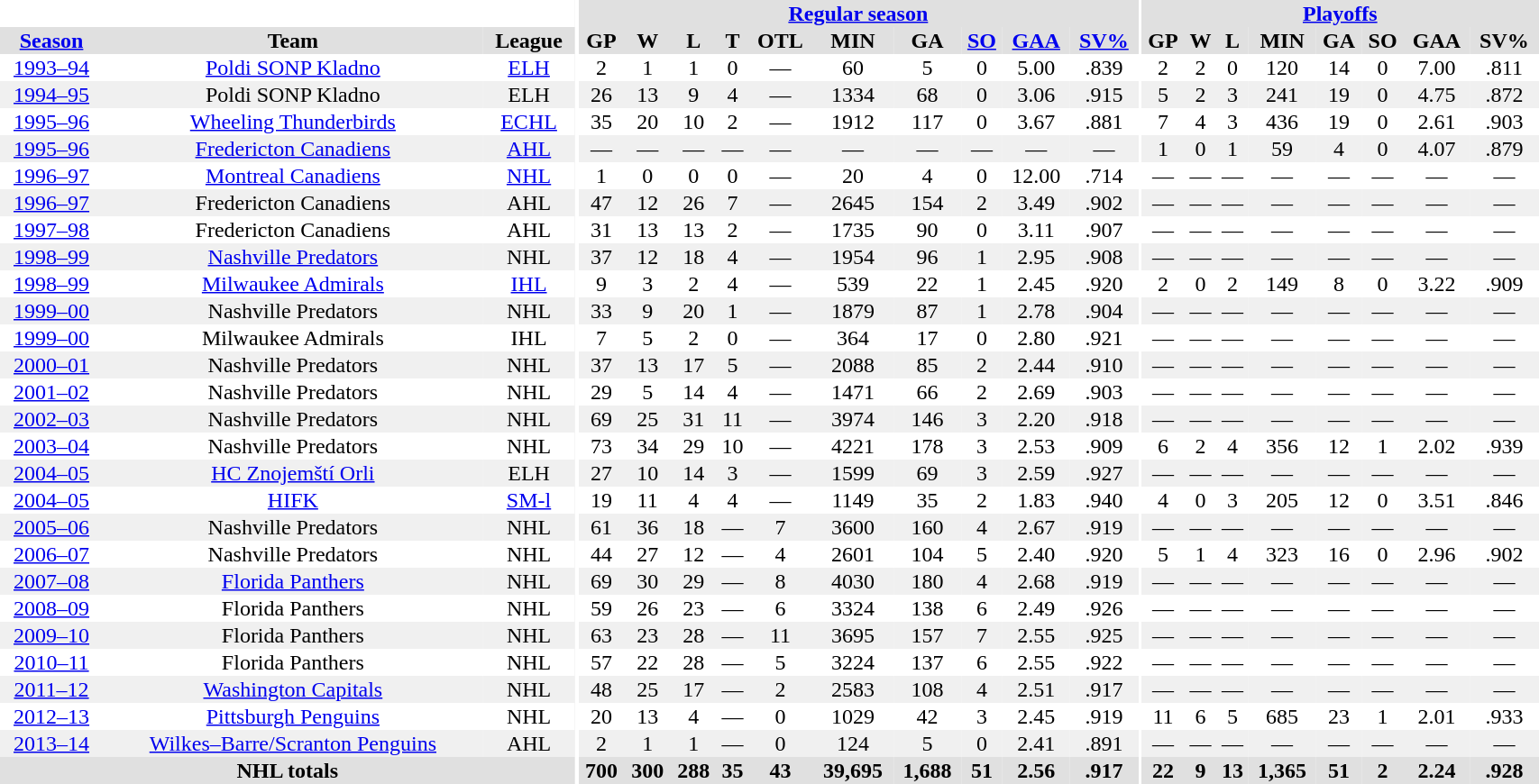<table border="0" cellpadding="1" cellspacing="0" style="width:90%; text-align:center;">
<tr bgcolor="#e0e0e0">
<th colspan="3" bgcolor="#ffffff"></th>
<th rowspan="99" bgcolor="#ffffff"></th>
<th colspan="10" bgcolor="#e0e0e0"><a href='#'>Regular season</a></th>
<th rowspan="99" bgcolor="#ffffff"></th>
<th colspan="8" bgcolor="#e0e0e0"><a href='#'>Playoffs</a></th>
</tr>
<tr bgcolor="#e0e0e0">
<th><a href='#'>Season</a></th>
<th>Team</th>
<th>League</th>
<th>GP</th>
<th>W</th>
<th>L</th>
<th>T</th>
<th>OTL</th>
<th>MIN</th>
<th>GA</th>
<th><a href='#'>SO</a></th>
<th><a href='#'>GAA</a></th>
<th><a href='#'>SV%</a></th>
<th>GP</th>
<th>W</th>
<th>L</th>
<th>MIN</th>
<th>GA</th>
<th>SO</th>
<th>GAA</th>
<th>SV%</th>
</tr>
<tr>
<td><a href='#'>1993–94</a></td>
<td><a href='#'>Poldi SONP Kladno</a></td>
<td><a href='#'>ELH</a></td>
<td>2</td>
<td>1</td>
<td>1</td>
<td>0</td>
<td>—</td>
<td>60</td>
<td>5</td>
<td>0</td>
<td>5.00</td>
<td>.839</td>
<td>2</td>
<td>2</td>
<td>0</td>
<td>120</td>
<td>14</td>
<td>0</td>
<td>7.00</td>
<td>.811</td>
</tr>
<tr bgcolor="#f0f0f0">
<td><a href='#'>1994–95</a></td>
<td>Poldi SONP Kladno</td>
<td>ELH</td>
<td>26</td>
<td>13</td>
<td>9</td>
<td>4</td>
<td>—</td>
<td>1334</td>
<td>68</td>
<td>0</td>
<td>3.06</td>
<td>.915</td>
<td>5</td>
<td>2</td>
<td>3</td>
<td>241</td>
<td>19</td>
<td>0</td>
<td>4.75</td>
<td>.872</td>
</tr>
<tr>
<td><a href='#'>1995–96</a></td>
<td><a href='#'>Wheeling Thunderbirds</a></td>
<td><a href='#'>ECHL</a></td>
<td>35</td>
<td>20</td>
<td>10</td>
<td>2</td>
<td>—</td>
<td>1912</td>
<td>117</td>
<td>0</td>
<td>3.67</td>
<td>.881</td>
<td>7</td>
<td>4</td>
<td>3</td>
<td>436</td>
<td>19</td>
<td>0</td>
<td>2.61</td>
<td>.903</td>
</tr>
<tr bgcolor="#f0f0f0">
<td><a href='#'>1995–96</a></td>
<td><a href='#'>Fredericton Canadiens</a></td>
<td><a href='#'>AHL</a></td>
<td>—</td>
<td>—</td>
<td>—</td>
<td>—</td>
<td>—</td>
<td>—</td>
<td>—</td>
<td>—</td>
<td>—</td>
<td>—</td>
<td>1</td>
<td>0</td>
<td>1</td>
<td>59</td>
<td>4</td>
<td>0</td>
<td>4.07</td>
<td>.879</td>
</tr>
<tr>
<td><a href='#'>1996–97</a></td>
<td><a href='#'>Montreal Canadiens</a></td>
<td><a href='#'>NHL</a></td>
<td>1</td>
<td>0</td>
<td>0</td>
<td>0</td>
<td>—</td>
<td>20</td>
<td>4</td>
<td>0</td>
<td>12.00</td>
<td>.714</td>
<td>—</td>
<td>—</td>
<td>—</td>
<td>—</td>
<td>—</td>
<td>—</td>
<td>—</td>
<td>—</td>
</tr>
<tr bgcolor="#f0f0f0">
<td><a href='#'>1996–97</a></td>
<td>Fredericton Canadiens</td>
<td>AHL</td>
<td>47</td>
<td>12</td>
<td>26</td>
<td>7</td>
<td>—</td>
<td>2645</td>
<td>154</td>
<td>2</td>
<td>3.49</td>
<td>.902</td>
<td>—</td>
<td>—</td>
<td>—</td>
<td>—</td>
<td>—</td>
<td>—</td>
<td>—</td>
<td>—</td>
</tr>
<tr>
<td><a href='#'>1997–98</a></td>
<td>Fredericton Canadiens</td>
<td>AHL</td>
<td>31</td>
<td>13</td>
<td>13</td>
<td>2</td>
<td>—</td>
<td>1735</td>
<td>90</td>
<td>0</td>
<td>3.11</td>
<td>.907</td>
<td>—</td>
<td>—</td>
<td>—</td>
<td>—</td>
<td>—</td>
<td>—</td>
<td>—</td>
<td>—</td>
</tr>
<tr bgcolor="#f0f0f0">
<td><a href='#'>1998–99</a></td>
<td><a href='#'>Nashville Predators</a></td>
<td>NHL</td>
<td>37</td>
<td>12</td>
<td>18</td>
<td>4</td>
<td>—</td>
<td>1954</td>
<td>96</td>
<td>1</td>
<td>2.95</td>
<td>.908</td>
<td>—</td>
<td>—</td>
<td>—</td>
<td>—</td>
<td>—</td>
<td>—</td>
<td>—</td>
<td>—</td>
</tr>
<tr>
<td><a href='#'>1998–99</a></td>
<td><a href='#'>Milwaukee Admirals</a></td>
<td><a href='#'>IHL</a></td>
<td>9</td>
<td>3</td>
<td>2</td>
<td>4</td>
<td>—</td>
<td>539</td>
<td>22</td>
<td>1</td>
<td>2.45</td>
<td>.920</td>
<td>2</td>
<td>0</td>
<td>2</td>
<td>149</td>
<td>8</td>
<td>0</td>
<td>3.22</td>
<td>.909</td>
</tr>
<tr bgcolor="#f0f0f0">
<td><a href='#'>1999–00</a></td>
<td>Nashville Predators</td>
<td>NHL</td>
<td>33</td>
<td>9</td>
<td>20</td>
<td>1</td>
<td>—</td>
<td>1879</td>
<td>87</td>
<td>1</td>
<td>2.78</td>
<td>.904</td>
<td>—</td>
<td>—</td>
<td>—</td>
<td>—</td>
<td>—</td>
<td>—</td>
<td>—</td>
<td>—</td>
</tr>
<tr>
<td><a href='#'>1999–00</a></td>
<td>Milwaukee Admirals</td>
<td>IHL</td>
<td>7</td>
<td>5</td>
<td>2</td>
<td>0</td>
<td>—</td>
<td>364</td>
<td>17</td>
<td>0</td>
<td>2.80</td>
<td>.921</td>
<td>—</td>
<td>—</td>
<td>—</td>
<td>—</td>
<td>—</td>
<td>—</td>
<td>—</td>
<td>—</td>
</tr>
<tr bgcolor="#f0f0f0">
<td><a href='#'>2000–01</a></td>
<td>Nashville Predators</td>
<td>NHL</td>
<td>37</td>
<td>13</td>
<td>17</td>
<td>5</td>
<td>—</td>
<td>2088</td>
<td>85</td>
<td>2</td>
<td>2.44</td>
<td>.910</td>
<td>—</td>
<td>—</td>
<td>—</td>
<td>—</td>
<td>—</td>
<td>—</td>
<td>—</td>
<td>—</td>
</tr>
<tr>
<td><a href='#'>2001–02</a></td>
<td>Nashville Predators</td>
<td>NHL</td>
<td>29</td>
<td>5</td>
<td>14</td>
<td>4</td>
<td>—</td>
<td>1471</td>
<td>66</td>
<td>2</td>
<td>2.69</td>
<td>.903</td>
<td>—</td>
<td>—</td>
<td>—</td>
<td>—</td>
<td>—</td>
<td>—</td>
<td>—</td>
<td>—</td>
</tr>
<tr bgcolor="#f0f0f0">
<td><a href='#'>2002–03</a></td>
<td>Nashville Predators</td>
<td>NHL</td>
<td>69</td>
<td>25</td>
<td>31</td>
<td>11</td>
<td>—</td>
<td>3974</td>
<td>146</td>
<td>3</td>
<td>2.20</td>
<td>.918</td>
<td>—</td>
<td>—</td>
<td>—</td>
<td>—</td>
<td>—</td>
<td>—</td>
<td>—</td>
<td>—</td>
</tr>
<tr>
<td><a href='#'>2003–04</a></td>
<td>Nashville Predators</td>
<td>NHL</td>
<td>73</td>
<td>34</td>
<td>29</td>
<td>10</td>
<td>—</td>
<td>4221</td>
<td>178</td>
<td>3</td>
<td>2.53</td>
<td>.909</td>
<td>6</td>
<td>2</td>
<td>4</td>
<td>356</td>
<td>12</td>
<td>1</td>
<td>2.02</td>
<td>.939</td>
</tr>
<tr bgcolor="#f0f0f0">
<td><a href='#'>2004–05</a></td>
<td><a href='#'>HC Znojemští Orli</a></td>
<td>ELH</td>
<td>27</td>
<td>10</td>
<td>14</td>
<td>3</td>
<td>—</td>
<td>1599</td>
<td>69</td>
<td>3</td>
<td>2.59</td>
<td>.927</td>
<td>—</td>
<td>—</td>
<td>—</td>
<td>—</td>
<td>—</td>
<td>—</td>
<td>—</td>
<td>—</td>
</tr>
<tr>
<td><a href='#'>2004–05</a></td>
<td><a href='#'>HIFK</a></td>
<td><a href='#'>SM-l</a></td>
<td>19</td>
<td>11</td>
<td>4</td>
<td>4</td>
<td>—</td>
<td>1149</td>
<td>35</td>
<td>2</td>
<td>1.83</td>
<td>.940</td>
<td>4</td>
<td>0</td>
<td>3</td>
<td>205</td>
<td>12</td>
<td>0</td>
<td>3.51</td>
<td>.846</td>
</tr>
<tr bgcolor="#f0f0f0">
<td><a href='#'>2005–06</a></td>
<td>Nashville Predators</td>
<td>NHL</td>
<td>61</td>
<td>36</td>
<td>18</td>
<td>—</td>
<td>7</td>
<td>3600</td>
<td>160</td>
<td>4</td>
<td>2.67</td>
<td>.919</td>
<td>—</td>
<td>—</td>
<td>—</td>
<td>—</td>
<td>—</td>
<td>—</td>
<td>—</td>
<td>—</td>
</tr>
<tr>
<td><a href='#'>2006–07</a></td>
<td>Nashville Predators</td>
<td>NHL</td>
<td>44</td>
<td>27</td>
<td>12</td>
<td>—</td>
<td>4</td>
<td>2601</td>
<td>104</td>
<td>5</td>
<td>2.40</td>
<td>.920</td>
<td>5</td>
<td>1</td>
<td>4</td>
<td>323</td>
<td>16</td>
<td>0</td>
<td>2.96</td>
<td>.902</td>
</tr>
<tr bgcolor="#f0f0f0">
<td><a href='#'>2007–08</a></td>
<td><a href='#'>Florida Panthers</a></td>
<td>NHL</td>
<td>69</td>
<td>30</td>
<td>29</td>
<td>—</td>
<td>8</td>
<td>4030</td>
<td>180</td>
<td>4</td>
<td>2.68</td>
<td>.919</td>
<td>—</td>
<td>—</td>
<td>—</td>
<td>—</td>
<td>—</td>
<td>—</td>
<td>—</td>
<td>—</td>
</tr>
<tr>
<td><a href='#'>2008–09</a></td>
<td>Florida Panthers</td>
<td>NHL</td>
<td>59</td>
<td>26</td>
<td>23</td>
<td>—</td>
<td>6</td>
<td>3324</td>
<td>138</td>
<td>6</td>
<td>2.49</td>
<td>.926</td>
<td>—</td>
<td>—</td>
<td>—</td>
<td>—</td>
<td>—</td>
<td>—</td>
<td>—</td>
<td>—</td>
</tr>
<tr bgcolor="#f0f0f0">
<td><a href='#'>2009–10</a></td>
<td>Florida Panthers</td>
<td>NHL</td>
<td>63</td>
<td>23</td>
<td>28</td>
<td>—</td>
<td>11</td>
<td>3695</td>
<td>157</td>
<td>7</td>
<td>2.55</td>
<td>.925</td>
<td>—</td>
<td>—</td>
<td>—</td>
<td>—</td>
<td>—</td>
<td>—</td>
<td>—</td>
<td>—</td>
</tr>
<tr>
<td><a href='#'>2010–11</a></td>
<td>Florida Panthers</td>
<td>NHL</td>
<td>57</td>
<td>22</td>
<td>28</td>
<td>—</td>
<td>5</td>
<td>3224</td>
<td>137</td>
<td>6</td>
<td>2.55</td>
<td>.922</td>
<td>—</td>
<td>—</td>
<td>—</td>
<td>—</td>
<td>—</td>
<td>—</td>
<td>—</td>
<td>—</td>
</tr>
<tr bgcolor="#f0f0f0">
<td><a href='#'>2011–12</a></td>
<td><a href='#'>Washington Capitals</a></td>
<td>NHL</td>
<td>48</td>
<td>25</td>
<td>17</td>
<td>—</td>
<td>2</td>
<td>2583</td>
<td>108</td>
<td>4</td>
<td>2.51</td>
<td>.917</td>
<td>—</td>
<td>—</td>
<td>—</td>
<td>—</td>
<td>—</td>
<td>—</td>
<td>—</td>
<td>—</td>
</tr>
<tr>
<td><a href='#'>2012–13</a></td>
<td><a href='#'>Pittsburgh Penguins</a></td>
<td>NHL</td>
<td>20</td>
<td>13</td>
<td>4</td>
<td>—</td>
<td>0</td>
<td>1029</td>
<td>42</td>
<td>3</td>
<td>2.45</td>
<td>.919</td>
<td>11</td>
<td>6</td>
<td>5</td>
<td>685</td>
<td>23</td>
<td>1</td>
<td>2.01</td>
<td>.933</td>
</tr>
<tr bgcolor="#f0f0f0">
<td><a href='#'>2013–14</a></td>
<td><a href='#'>Wilkes–Barre/Scranton Penguins</a></td>
<td>AHL</td>
<td>2</td>
<td>1</td>
<td>1</td>
<td>—</td>
<td>0</td>
<td>124</td>
<td>5</td>
<td>0</td>
<td>2.41</td>
<td>.891</td>
<td>—</td>
<td>—</td>
<td>—</td>
<td>—</td>
<td>—</td>
<td>—</td>
<td>—</td>
<td>—</td>
</tr>
<tr bgcolor="#e0e0e0">
<th colspan="3">NHL totals</th>
<th>700</th>
<th>300</th>
<th>288</th>
<th>35</th>
<th>43</th>
<th>39,695</th>
<th>1,688</th>
<th>51</th>
<th>2.56</th>
<th>.917</th>
<th>22</th>
<th>9</th>
<th>13</th>
<th>1,365</th>
<th>51</th>
<th>2</th>
<th>2.24</th>
<th>.928</th>
</tr>
</table>
